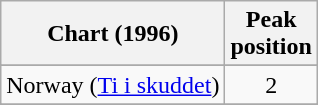<table class="wikitable sortable">
<tr>
<th>Chart (1996)</th>
<th>Peak<br>position</th>
</tr>
<tr>
</tr>
<tr>
<td>Norway (<a href='#'>Ti i skuddet</a>)</td>
<td align="center">2</td>
</tr>
<tr>
</tr>
<tr>
</tr>
</table>
